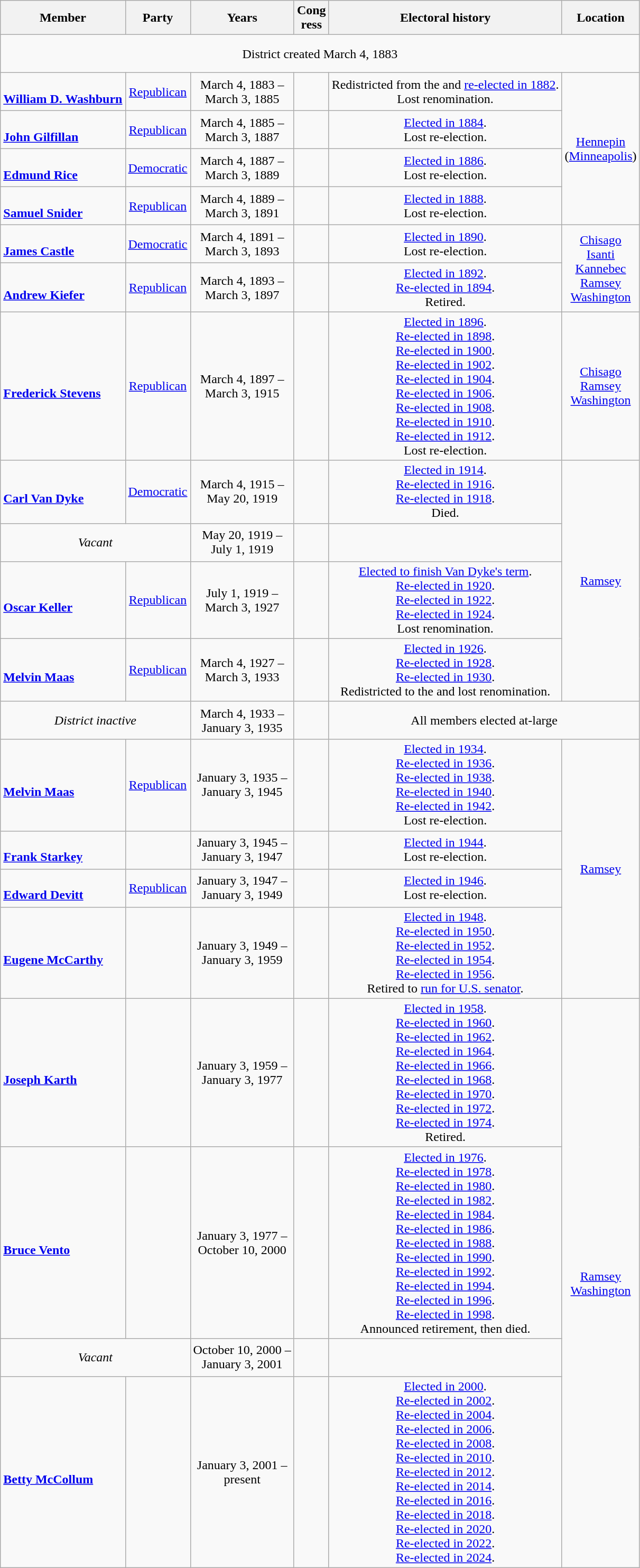<table class=wikitable style="text-align:center">
<tr>
<th>Member</th>
<th>Party</th>
<th>Years</th>
<th>Cong<br>ress</th>
<th>Electoral history</th>
<th><strong>Location</strong></th>
</tr>
<tr style="height:3em">
<td colspan=6>District created March 4, 1883</td>
</tr>
<tr style="height:3em">
<td align=left><br><strong><a href='#'>William D. Washburn</a></strong><br></td>
<td><a href='#'>Republican</a></td>
<td nowrap>March 4, 1883 –<br>March 3, 1885</td>
<td></td>
<td>Redistricted from the  and <a href='#'>re-elected in 1882</a>.<br>Lost renomination.</td>
<td rowspan=4><a href='#'>Hennepin</a><br>(<a href='#'>Minneapolis</a>)</td>
</tr>
<tr style="height:3em">
<td align=left><br><strong><a href='#'>John Gilfillan</a></strong><br></td>
<td><a href='#'>Republican</a></td>
<td nowrap>March 4, 1885 –<br>March 3, 1887</td>
<td></td>
<td><a href='#'>Elected in 1884</a>.<br>Lost re-election.</td>
</tr>
<tr style="height:3em">
<td align=left><br><strong><a href='#'>Edmund Rice</a></strong><br></td>
<td><a href='#'>Democratic</a></td>
<td nowrap>March 4, 1887 –<br>March 3, 1889</td>
<td></td>
<td><a href='#'>Elected in 1886</a>.<br>Lost re-election.</td>
</tr>
<tr style="height:3em">
<td align=left><br><strong><a href='#'>Samuel Snider</a></strong><br></td>
<td><a href='#'>Republican</a></td>
<td nowrap>March 4, 1889 –<br>March 3, 1891</td>
<td></td>
<td><a href='#'>Elected in 1888</a>.<br>Lost re-election.</td>
</tr>
<tr style="height:3em">
<td align=left><br><strong><a href='#'>James Castle</a></strong><br></td>
<td><a href='#'>Democratic</a></td>
<td nowrap>March 4, 1891 –<br>March 3, 1893</td>
<td></td>
<td><a href='#'>Elected in 1890</a>.<br>Lost re-election.</td>
<td rowspan="2"><a href='#'>Chisago</a><br><a href='#'>Isanti</a><br><a href='#'>Kannebec</a><br><a href='#'>Ramsey</a><br><a href='#'>Washington</a></td>
</tr>
<tr style="height:3em">
<td align=left><br><strong><a href='#'>Andrew Kiefer</a></strong><br></td>
<td><a href='#'>Republican</a></td>
<td nowrap>March 4, 1893 –<br>March 3, 1897</td>
<td></td>
<td><a href='#'>Elected in 1892</a>.<br><a href='#'>Re-elected in 1894</a>.<br>Retired.</td>
</tr>
<tr style="height:3em">
<td align=left><br><strong><a href='#'>Frederick Stevens</a></strong><br></td>
<td><a href='#'>Republican</a></td>
<td nowrap>March 4, 1897 –<br>March 3, 1915</td>
<td></td>
<td><a href='#'>Elected in 1896</a>.<br><a href='#'>Re-elected in 1898</a>.<br><a href='#'>Re-elected in 1900</a>.<br><a href='#'>Re-elected in 1902</a>.<br><a href='#'>Re-elected in 1904</a>.<br><a href='#'>Re-elected in 1906</a>.<br><a href='#'>Re-elected in 1908</a>.<br><a href='#'>Re-elected in 1910</a>.<br><a href='#'>Re-elected in 1912</a>.<br>Lost re-election.</td>
<td><a href='#'>Chisago</a><br><a href='#'>Ramsey</a><br><a href='#'>Washington</a></td>
</tr>
<tr style="height:3em">
<td align=left><br><strong><a href='#'>Carl Van Dyke</a></strong><br></td>
<td><a href='#'>Democratic</a></td>
<td nowrap>March 4, 1915 –<br>May 20, 1919</td>
<td></td>
<td><a href='#'>Elected in 1914</a>.<br><a href='#'>Re-elected in 1916</a>.<br><a href='#'>Re-elected in 1918</a>.<br>Died.</td>
<td rowspan="4"><a href='#'>Ramsey</a></td>
</tr>
<tr style="height:3em">
<td colspan=2><em>Vacant</em></td>
<td nowrap>May 20, 1919 –<br>July 1, 1919</td>
<td></td>
<td></td>
</tr>
<tr style="height:3em">
<td align=left><br><strong><a href='#'>Oscar Keller</a></strong><br></td>
<td><a href='#'>Republican</a></td>
<td nowrap>July 1, 1919 –<br>March 3, 1927</td>
<td></td>
<td><a href='#'>Elected to finish Van Dyke's term</a>.<br><a href='#'>Re-elected in 1920</a>.<br><a href='#'>Re-elected in 1922</a>.<br><a href='#'>Re-elected in 1924</a>.<br>Lost renomination.</td>
</tr>
<tr style="height:3em">
<td align=left><br><strong><a href='#'>Melvin Maas</a></strong><br></td>
<td><a href='#'>Republican</a></td>
<td nowrap>March 4, 1927 –<br>March 3, 1933</td>
<td></td>
<td><a href='#'>Elected in 1926</a>.<br><a href='#'>Re-elected in 1928</a>.<br><a href='#'>Re-elected in 1930</a>.<br>Redistricted to the  and lost renomination.</td>
</tr>
<tr style="height:3em">
<td colspan=2><em>District inactive</em></td>
<td nowrap>March 4, 1933 –<br>January 3, 1935</td>
<td></td>
<td colspan=2>All members elected at-large</td>
</tr>
<tr style="height:3em">
<td align=left><br><strong><a href='#'>Melvin Maas</a></strong><br></td>
<td><a href='#'>Republican</a></td>
<td nowrap>January 3, 1935 –<br>January 3, 1945</td>
<td></td>
<td><a href='#'>Elected in 1934</a>.<br><a href='#'>Re-elected in 1936</a>.<br><a href='#'>Re-elected in 1938</a>.<br><a href='#'>Re-elected in 1940</a>.<br><a href='#'>Re-elected in 1942</a>.<br>Lost re-election.</td>
<td rowspan="4"><a href='#'>Ramsey</a></td>
</tr>
<tr style="height:3em">
<td align=left><br><strong><a href='#'>Frank Starkey</a></strong><br></td>
<td><a href='#'></a></td>
<td nowrap>January 3, 1945 –<br>January 3, 1947</td>
<td></td>
<td><a href='#'>Elected in 1944</a>.<br>Lost re-election.</td>
</tr>
<tr style="height:3em">
<td align=left><br><strong><a href='#'>Edward Devitt</a></strong><br></td>
<td><a href='#'>Republican</a></td>
<td nowrap>January 3, 1947 –<br>January 3, 1949</td>
<td></td>
<td><a href='#'>Elected in 1946</a>.<br>Lost re-election.</td>
</tr>
<tr style="height:3em">
<td align=left><br><strong><a href='#'>Eugene McCarthy</a></strong><br></td>
<td><a href='#'></a></td>
<td nowrap>January 3, 1949 –<br>January 3, 1959</td>
<td></td>
<td><a href='#'>Elected in 1948</a>.<br><a href='#'>Re-elected in 1950</a>.<br><a href='#'>Re-elected in 1952</a>.<br><a href='#'>Re-elected in 1954</a>.<br><a href='#'>Re-elected in 1956</a>.<br>Retired to <a href='#'>run for U.S. senator</a>.</td>
</tr>
<tr style="height:3em">
<td align=left><br><strong><a href='#'>Joseph Karth</a></strong><br></td>
<td><a href='#'></a></td>
<td nowrap>January 3, 1959 –<br>January 3, 1977</td>
<td></td>
<td><a href='#'>Elected in 1958</a>.<br><a href='#'>Re-elected in 1960</a>.<br><a href='#'>Re-elected in 1962</a>.<br><a href='#'>Re-elected in 1964</a>.<br><a href='#'>Re-elected in 1966</a>.<br><a href='#'>Re-elected in 1968</a>.<br><a href='#'>Re-elected in 1970</a>.<br><a href='#'>Re-elected in 1972</a>.<br><a href='#'>Re-elected in 1974</a>.<br>Retired.</td>
<td rowspan="4"><a href='#'>Ramsey</a><br><a href='#'>Washington</a></td>
</tr>
<tr style="height:3em">
<td align=left><br><strong><a href='#'>Bruce Vento</a></strong><br></td>
<td><a href='#'></a></td>
<td nowrap>January 3, 1977 –<br>October 10, 2000</td>
<td></td>
<td><a href='#'>Elected in 1976</a>.<br><a href='#'>Re-elected in 1978</a>.<br><a href='#'>Re-elected in 1980</a>.<br><a href='#'>Re-elected in 1982</a>.<br><a href='#'>Re-elected in 1984</a>.<br><a href='#'>Re-elected in 1986</a>.<br><a href='#'>Re-elected in 1988</a>.<br><a href='#'>Re-elected in 1990</a>.<br><a href='#'>Re-elected in 1992</a>.<br><a href='#'>Re-elected in 1994</a>.<br><a href='#'>Re-elected in 1996</a>.<br><a href='#'>Re-elected in 1998</a>.<br>Announced retirement, then died.</td>
</tr>
<tr style="height:3em">
<td colspan=2><em>Vacant</em></td>
<td nowrap>October 10, 2000 –<br>January 3, 2001</td>
<td></td>
<td></td>
</tr>
<tr style="height:3em">
<td align=left><br><strong><a href='#'>Betty McCollum</a></strong><br></td>
<td><a href='#'></a></td>
<td nowrap>January 3, 2001 –<br>present</td>
<td></td>
<td><a href='#'>Elected in 2000</a>.<br><a href='#'>Re-elected in 2002</a>.<br><a href='#'>Re-elected in 2004</a>.<br><a href='#'>Re-elected in 2006</a>.<br><a href='#'>Re-elected in 2008</a>.<br><a href='#'>Re-elected in 2010</a>.<br><a href='#'>Re-elected in 2012</a>.<br><a href='#'>Re-elected in 2014</a>.<br><a href='#'>Re-elected in 2016</a>.<br><a href='#'>Re-elected in 2018</a>.<br><a href='#'>Re-elected in 2020</a>.<br><a href='#'>Re-elected in 2022</a>.<br><a href='#'>Re-elected in 2024</a>.</td>
</tr>
</table>
